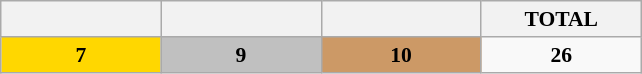<table class="wikitable" style="font-size:90%">
<tr>
<th style="width:100px;"></th>
<th style="width:100px;"></th>
<th style="width:100px;"></th>
<th style="width:100px;">TOTAL</th>
</tr>
<tr>
<td style="text-align:center; background:gold;"><strong>7</strong></td>
<td style="text-align:center; background:silver;"><strong>9</strong></td>
<td style="text-align:center; background:#c96;"><strong>10</strong></td>
<td style="text-align:center;"><strong>26</strong></td>
</tr>
</table>
